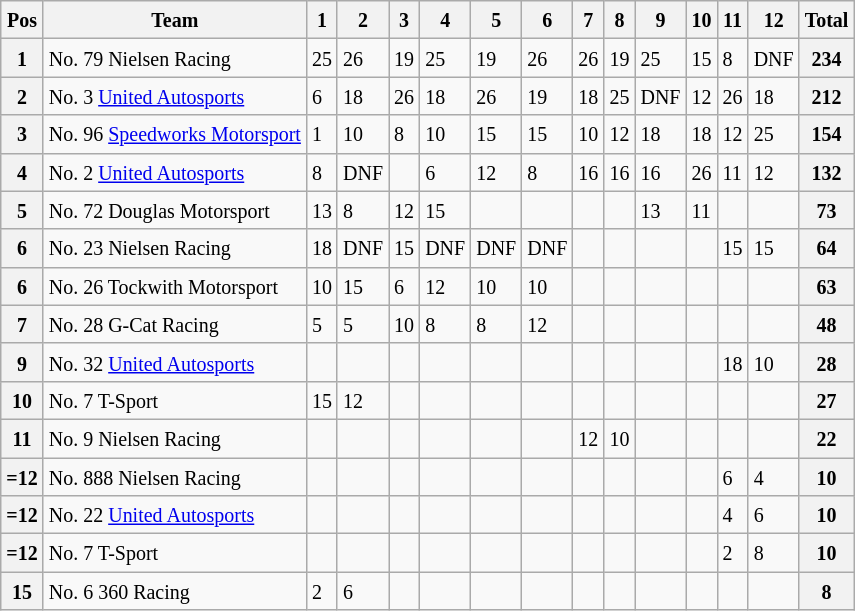<table class="wikitable">
<tr>
<th><small>Pos</small></th>
<th><small>Team</small></th>
<th><small>1</small></th>
<th><small>2</small></th>
<th><small>3</small></th>
<th><small>4</small></th>
<th><small>5</small></th>
<th><small>6</small></th>
<th><small>7</small></th>
<th><small>8</small></th>
<th><small>9</small></th>
<th><small>10</small></th>
<th><small>11</small></th>
<th><small>12</small></th>
<th><small>Total</small></th>
</tr>
<tr>
<th><small>1</small></th>
<td><small>No. 79 Nielsen Racing</small></td>
<td><small>25</small></td>
<td><small>26</small></td>
<td><small>19</small></td>
<td><small>25</small></td>
<td><small>19</small></td>
<td><small>26</small></td>
<td><small>26</small></td>
<td><small>19</small></td>
<td><small>25</small></td>
<td><small>15</small></td>
<td><small>8</small></td>
<td><small>DNF</small></td>
<th><strong><small>234</small></strong></th>
</tr>
<tr>
<th><small>2</small></th>
<td><small>No. 3 <a href='#'>United Autosports</a></small></td>
<td><small>6</small></td>
<td><small>18</small></td>
<td><small>26</small></td>
<td><small>18</small></td>
<td><small>26</small></td>
<td><small>19</small></td>
<td><small>18</small></td>
<td><small>25</small></td>
<td><small>DNF</small></td>
<td><small>12</small></td>
<td><small>26</small></td>
<td><small>18</small></td>
<th><strong><small>212</small></strong></th>
</tr>
<tr>
<th><small>3</small></th>
<td><small>No. 96 <a href='#'>Speedworks Motorsport</a></small></td>
<td><small>1</small></td>
<td><small>10</small></td>
<td><small>8</small></td>
<td><small>10</small></td>
<td><small>15</small></td>
<td><small>15</small></td>
<td><small>10</small></td>
<td><small>12</small></td>
<td><small>18</small></td>
<td><small>18</small></td>
<td><small>12</small></td>
<td><small>25</small></td>
<th><strong><small>154</small></strong></th>
</tr>
<tr>
<th><small>4</small></th>
<td><small>No. 2 <a href='#'>United Autosports</a></small></td>
<td><small>8</small></td>
<td><small>DNF</small></td>
<td></td>
<td><small>6</small></td>
<td><small>12</small></td>
<td><small>8</small></td>
<td><small>16</small></td>
<td><small>16</small></td>
<td><small>16</small></td>
<td><small>26</small></td>
<td><small>11</small></td>
<td><small>12</small></td>
<th><strong><small>132</small></strong></th>
</tr>
<tr>
<th><small>5</small></th>
<td><small>No. 72 Douglas Motorsport</small></td>
<td><small>13</small></td>
<td><small>8</small></td>
<td><small>12</small></td>
<td><small>15</small></td>
<td></td>
<td></td>
<td></td>
<td></td>
<td><small>13</small></td>
<td><small>11</small></td>
<td></td>
<td></td>
<th><strong><small>73</small></strong></th>
</tr>
<tr>
<th><small>6</small></th>
<td><small>No. 23 Nielsen Racing</small></td>
<td><small>18</small></td>
<td><small>DNF</small></td>
<td><small>15</small></td>
<td><small>DNF</small></td>
<td><small>DNF</small></td>
<td><small>DNF</small></td>
<td></td>
<td></td>
<td></td>
<td></td>
<td><small>15</small></td>
<td><small>15</small></td>
<th><strong><small>64</small></strong></th>
</tr>
<tr>
<th><small>6</small></th>
<td><small>No. 26 Tockwith Motorsport</small></td>
<td><small>10</small></td>
<td><small>15</small></td>
<td><small>6</small></td>
<td><small>12</small></td>
<td><small>10</small></td>
<td><small>10</small></td>
<td></td>
<td></td>
<td></td>
<td></td>
<td></td>
<td></td>
<th><strong><small>63</small></strong></th>
</tr>
<tr>
<th><small>7</small></th>
<td><small>No. 28 G-Cat Racing</small></td>
<td><small>5</small></td>
<td><small>5</small></td>
<td><small>10</small></td>
<td><small>8</small></td>
<td><small>8</small></td>
<td><small>12</small></td>
<td></td>
<td></td>
<td></td>
<td></td>
<td></td>
<td></td>
<th><strong><small>48</small></strong></th>
</tr>
<tr>
<th><small>9</small></th>
<td><small>No. 32 <a href='#'>United Autosports</a></small></td>
<td></td>
<td></td>
<td></td>
<td></td>
<td></td>
<td></td>
<td></td>
<td></td>
<td></td>
<td></td>
<td><small>18</small></td>
<td><small>10</small></td>
<th><strong><small>28</small></strong></th>
</tr>
<tr>
<th><small>10</small></th>
<td><small>No. 7 T-Sport</small></td>
<td><small>15</small></td>
<td><small>12</small></td>
<td></td>
<td></td>
<td></td>
<td></td>
<td></td>
<td></td>
<td></td>
<td></td>
<td></td>
<td></td>
<th><strong><small>27</small></strong></th>
</tr>
<tr>
<th><small>11</small></th>
<td><small>No. 9 Nielsen Racing</small></td>
<td></td>
<td></td>
<td></td>
<td></td>
<td></td>
<td></td>
<td><small>12</small></td>
<td><small>10</small></td>
<td></td>
<td></td>
<td></td>
<td></td>
<th><strong><small>22</small></strong></th>
</tr>
<tr>
<th><small>=12</small></th>
<td><small>No. 888 Nielsen Racing</small></td>
<td></td>
<td></td>
<td></td>
<td></td>
<td></td>
<td></td>
<td></td>
<td></td>
<td></td>
<td></td>
<td><small>6</small></td>
<td><small>4</small></td>
<th><strong><small>10</small></strong></th>
</tr>
<tr>
<th><small>=12</small></th>
<td><small>No. 22 <a href='#'>United Autosports</a></small></td>
<td></td>
<td></td>
<td></td>
<td></td>
<td></td>
<td></td>
<td></td>
<td></td>
<td></td>
<td></td>
<td><small>4</small></td>
<td><small>6</small></td>
<th><strong><small>10</small></strong></th>
</tr>
<tr>
<th><small>=12</small></th>
<td><small>No. 7 T-Sport</small></td>
<td></td>
<td></td>
<td></td>
<td></td>
<td></td>
<td></td>
<td></td>
<td></td>
<td></td>
<td></td>
<td><small>2</small></td>
<td><small>8</small></td>
<th><strong><small>10</small></strong></th>
</tr>
<tr>
<th><small>15</small></th>
<td><small>No. 6 360 Racing</small></td>
<td><small>2</small></td>
<td><small>6</small></td>
<td></td>
<td></td>
<td></td>
<td></td>
<td></td>
<td></td>
<td></td>
<td></td>
<td></td>
<td></td>
<th><strong><small>8</small></strong></th>
</tr>
</table>
